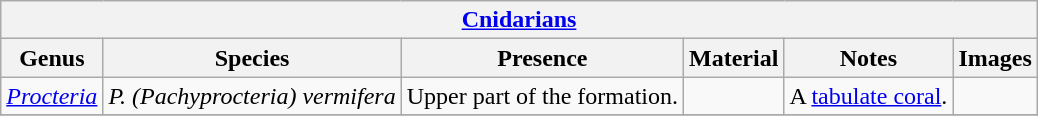<table class="wikitable" align="center">
<tr>
<th colspan="6" align="center"><strong><a href='#'>Cnidarians</a></strong></th>
</tr>
<tr>
<th>Genus</th>
<th>Species</th>
<th>Presence</th>
<th><strong>Material</strong></th>
<th>Notes</th>
<th>Images</th>
</tr>
<tr>
<td><em><a href='#'>Procteria</a></em></td>
<td><em>P. (Pachyprocteria) vermifera</em></td>
<td>Upper part of the formation.</td>
<td></td>
<td>A <a href='#'>tabulate coral</a>.</td>
<td></td>
</tr>
<tr>
</tr>
</table>
